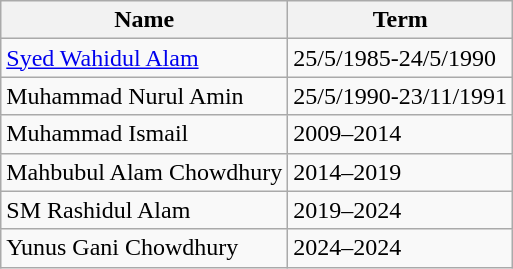<table class="wikitable sortable">
<tr>
<th>Name</th>
<th>Term</th>
</tr>
<tr>
<td><a href='#'>Syed Wahidul Alam</a></td>
<td>25/5/1985-24/5/1990</td>
</tr>
<tr>
<td>Muhammad Nurul Amin</td>
<td>25/5/1990-23/11/1991</td>
</tr>
<tr>
<td>Muhammad Ismail</td>
<td>2009–2014</td>
</tr>
<tr>
<td>Mahbubul Alam Chowdhury</td>
<td>2014–2019</td>
</tr>
<tr>
<td>SM Rashidul Alam</td>
<td>2019–2024</td>
</tr>
<tr>
<td>Yunus Gani Chowdhury</td>
<td>2024–2024</td>
</tr>
</table>
